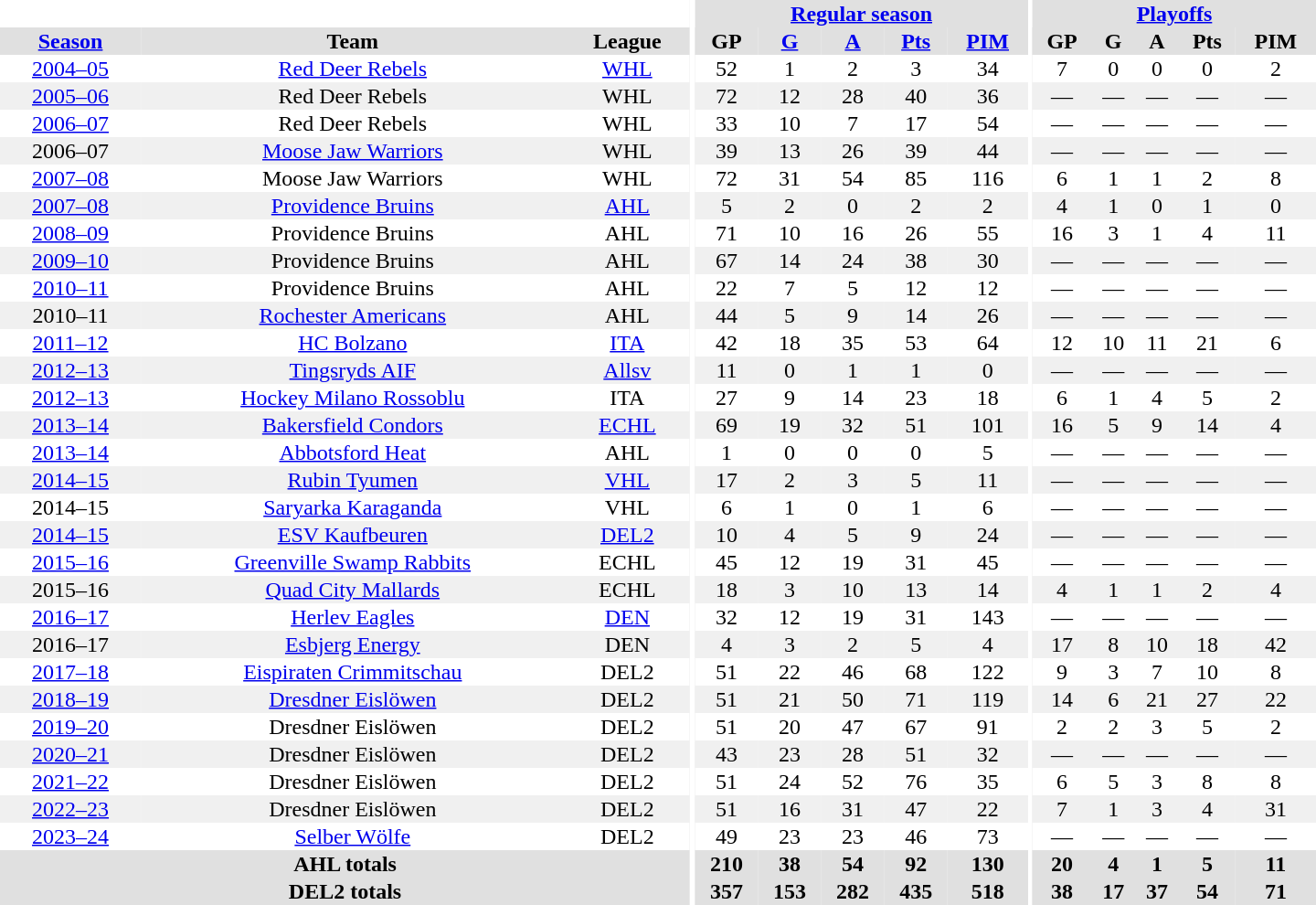<table border="0" cellpadding="1" cellspacing="0" style="text-align:center; width:60em">
<tr bgcolor="#e0e0e0">
<th colspan="3" bgcolor="#ffffff"></th>
<th rowspan="99" bgcolor="#ffffff"></th>
<th colspan="5"><a href='#'>Regular season</a></th>
<th rowspan="99" bgcolor="#ffffff"></th>
<th colspan="5"><a href='#'>Playoffs</a></th>
</tr>
<tr bgcolor="#e0e0e0">
<th><a href='#'>Season</a></th>
<th>Team</th>
<th>League</th>
<th>GP</th>
<th><a href='#'>G</a></th>
<th><a href='#'>A</a></th>
<th><a href='#'>Pts</a></th>
<th><a href='#'>PIM</a></th>
<th>GP</th>
<th>G</th>
<th>A</th>
<th>Pts</th>
<th>PIM</th>
</tr>
<tr>
<td><a href='#'>2004–05</a></td>
<td><a href='#'>Red Deer Rebels</a></td>
<td><a href='#'>WHL</a></td>
<td>52</td>
<td>1</td>
<td>2</td>
<td>3</td>
<td>34</td>
<td>7</td>
<td>0</td>
<td>0</td>
<td>0</td>
<td>2</td>
</tr>
<tr bgcolor="#f0f0f0">
<td><a href='#'>2005–06</a></td>
<td>Red Deer Rebels</td>
<td>WHL</td>
<td>72</td>
<td>12</td>
<td>28</td>
<td>40</td>
<td>36</td>
<td>—</td>
<td>—</td>
<td>—</td>
<td>—</td>
<td>—</td>
</tr>
<tr>
<td><a href='#'>2006–07</a></td>
<td>Red Deer Rebels</td>
<td>WHL</td>
<td>33</td>
<td>10</td>
<td>7</td>
<td>17</td>
<td>54</td>
<td>—</td>
<td>—</td>
<td>—</td>
<td>—</td>
<td>—</td>
</tr>
<tr bgcolor="#f0f0f0">
<td>2006–07</td>
<td><a href='#'>Moose Jaw Warriors</a></td>
<td>WHL</td>
<td>39</td>
<td>13</td>
<td>26</td>
<td>39</td>
<td>44</td>
<td>—</td>
<td>—</td>
<td>—</td>
<td>—</td>
<td>—</td>
</tr>
<tr>
<td><a href='#'>2007–08</a></td>
<td>Moose Jaw Warriors</td>
<td>WHL</td>
<td>72</td>
<td>31</td>
<td>54</td>
<td>85</td>
<td>116</td>
<td>6</td>
<td>1</td>
<td>1</td>
<td>2</td>
<td>8</td>
</tr>
<tr bgcolor="#f0f0f0">
<td><a href='#'>2007–08</a></td>
<td><a href='#'>Providence Bruins</a></td>
<td><a href='#'>AHL</a></td>
<td>5</td>
<td>2</td>
<td>0</td>
<td>2</td>
<td>2</td>
<td>4</td>
<td>1</td>
<td>0</td>
<td>1</td>
<td>0</td>
</tr>
<tr>
<td><a href='#'>2008–09</a></td>
<td>Providence Bruins</td>
<td>AHL</td>
<td>71</td>
<td>10</td>
<td>16</td>
<td>26</td>
<td>55</td>
<td>16</td>
<td>3</td>
<td>1</td>
<td>4</td>
<td>11</td>
</tr>
<tr bgcolor="#f0f0f0">
<td><a href='#'>2009–10</a></td>
<td>Providence Bruins</td>
<td>AHL</td>
<td>67</td>
<td>14</td>
<td>24</td>
<td>38</td>
<td>30</td>
<td>—</td>
<td>—</td>
<td>—</td>
<td>—</td>
<td>—</td>
</tr>
<tr>
<td><a href='#'>2010–11</a></td>
<td>Providence Bruins</td>
<td>AHL</td>
<td>22</td>
<td>7</td>
<td>5</td>
<td>12</td>
<td>12</td>
<td>—</td>
<td>—</td>
<td>—</td>
<td>—</td>
<td>—</td>
</tr>
<tr bgcolor="#f0f0f0">
<td>2010–11</td>
<td><a href='#'>Rochester Americans</a></td>
<td>AHL</td>
<td>44</td>
<td>5</td>
<td>9</td>
<td>14</td>
<td>26</td>
<td>—</td>
<td>—</td>
<td>—</td>
<td>—</td>
<td>—</td>
</tr>
<tr>
<td><a href='#'>2011–12</a></td>
<td><a href='#'>HC Bolzano</a></td>
<td><a href='#'>ITA</a></td>
<td>42</td>
<td>18</td>
<td>35</td>
<td>53</td>
<td>64</td>
<td>12</td>
<td>10</td>
<td>11</td>
<td>21</td>
<td>6</td>
</tr>
<tr bgcolor="#f0f0f0">
<td><a href='#'>2012–13</a></td>
<td><a href='#'>Tingsryds AIF</a></td>
<td><a href='#'>Allsv</a></td>
<td>11</td>
<td>0</td>
<td>1</td>
<td>1</td>
<td>0</td>
<td>—</td>
<td>—</td>
<td>—</td>
<td>—</td>
<td>—</td>
</tr>
<tr>
<td><a href='#'>2012–13</a></td>
<td><a href='#'>Hockey Milano Rossoblu</a></td>
<td>ITA</td>
<td>27</td>
<td>9</td>
<td>14</td>
<td>23</td>
<td>18</td>
<td>6</td>
<td>1</td>
<td>4</td>
<td>5</td>
<td>2</td>
</tr>
<tr bgcolor="#f0f0f0">
<td><a href='#'>2013–14</a></td>
<td><a href='#'>Bakersfield Condors</a></td>
<td><a href='#'>ECHL</a></td>
<td>69</td>
<td>19</td>
<td>32</td>
<td>51</td>
<td>101</td>
<td>16</td>
<td>5</td>
<td>9</td>
<td>14</td>
<td>4</td>
</tr>
<tr>
<td><a href='#'>2013–14</a></td>
<td><a href='#'>Abbotsford Heat</a></td>
<td>AHL</td>
<td>1</td>
<td>0</td>
<td>0</td>
<td>0</td>
<td>5</td>
<td>—</td>
<td>—</td>
<td>—</td>
<td>—</td>
<td>—</td>
</tr>
<tr bgcolor="#f0f0f0">
<td><a href='#'>2014–15</a></td>
<td><a href='#'>Rubin Tyumen</a></td>
<td><a href='#'>VHL</a></td>
<td>17</td>
<td>2</td>
<td>3</td>
<td>5</td>
<td>11</td>
<td>—</td>
<td>—</td>
<td>—</td>
<td>—</td>
<td>—</td>
</tr>
<tr>
<td>2014–15</td>
<td><a href='#'>Saryarka Karaganda</a></td>
<td>VHL</td>
<td>6</td>
<td>1</td>
<td>0</td>
<td>1</td>
<td>6</td>
<td>—</td>
<td>—</td>
<td>—</td>
<td>—</td>
<td>—</td>
</tr>
<tr bgcolor="#f0f0f0">
<td><a href='#'>2014–15</a></td>
<td><a href='#'>ESV Kaufbeuren</a></td>
<td><a href='#'>DEL2</a></td>
<td>10</td>
<td>4</td>
<td>5</td>
<td>9</td>
<td>24</td>
<td>—</td>
<td>—</td>
<td>—</td>
<td>—</td>
<td>—</td>
</tr>
<tr>
<td><a href='#'>2015–16</a></td>
<td><a href='#'>Greenville Swamp Rabbits</a></td>
<td>ECHL</td>
<td>45</td>
<td>12</td>
<td>19</td>
<td>31</td>
<td>45</td>
<td>—</td>
<td>—</td>
<td>—</td>
<td>—</td>
<td>—</td>
</tr>
<tr bgcolor="#f0f0f0">
<td>2015–16</td>
<td><a href='#'>Quad City Mallards</a></td>
<td>ECHL</td>
<td>18</td>
<td>3</td>
<td>10</td>
<td>13</td>
<td>14</td>
<td>4</td>
<td>1</td>
<td>1</td>
<td>2</td>
<td>4</td>
</tr>
<tr>
<td><a href='#'>2016–17</a></td>
<td><a href='#'>Herlev Eagles</a></td>
<td><a href='#'>DEN</a></td>
<td>32</td>
<td>12</td>
<td>19</td>
<td>31</td>
<td>143</td>
<td>—</td>
<td>—</td>
<td>—</td>
<td>—</td>
<td>—</td>
</tr>
<tr bgcolor="#f0f0f0">
<td>2016–17</td>
<td><a href='#'>Esbjerg Energy</a></td>
<td>DEN</td>
<td>4</td>
<td>3</td>
<td>2</td>
<td>5</td>
<td>4</td>
<td>17</td>
<td>8</td>
<td>10</td>
<td>18</td>
<td>42</td>
</tr>
<tr>
<td><a href='#'>2017–18</a></td>
<td><a href='#'>Eispiraten Crimmitschau</a></td>
<td>DEL2</td>
<td>51</td>
<td>22</td>
<td>46</td>
<td>68</td>
<td>122</td>
<td>9</td>
<td>3</td>
<td>7</td>
<td>10</td>
<td>8</td>
</tr>
<tr bgcolor="#f0f0f0">
<td><a href='#'>2018–19</a></td>
<td><a href='#'>Dresdner Eislöwen</a></td>
<td>DEL2</td>
<td>51</td>
<td>21</td>
<td>50</td>
<td>71</td>
<td>119</td>
<td>14</td>
<td>6</td>
<td>21</td>
<td>27</td>
<td>22</td>
</tr>
<tr>
<td><a href='#'>2019–20</a></td>
<td>Dresdner Eislöwen</td>
<td>DEL2</td>
<td>51</td>
<td>20</td>
<td>47</td>
<td>67</td>
<td>91</td>
<td>2</td>
<td>2</td>
<td>3</td>
<td>5</td>
<td>2</td>
</tr>
<tr bgcolor="#f0f0f0">
<td><a href='#'>2020–21</a></td>
<td>Dresdner Eislöwen</td>
<td>DEL2</td>
<td>43</td>
<td>23</td>
<td>28</td>
<td>51</td>
<td>32</td>
<td>—</td>
<td>—</td>
<td>—</td>
<td>—</td>
<td>—</td>
</tr>
<tr>
<td><a href='#'>2021–22</a></td>
<td>Dresdner Eislöwen</td>
<td>DEL2</td>
<td>51</td>
<td>24</td>
<td>52</td>
<td>76</td>
<td>35</td>
<td>6</td>
<td>5</td>
<td>3</td>
<td>8</td>
<td>8</td>
</tr>
<tr bgcolor="#f0f0f0">
<td><a href='#'>2022–23</a></td>
<td>Dresdner Eislöwen</td>
<td>DEL2</td>
<td>51</td>
<td>16</td>
<td>31</td>
<td>47</td>
<td>22</td>
<td>7</td>
<td>1</td>
<td>3</td>
<td>4</td>
<td>31</td>
</tr>
<tr>
<td><a href='#'>2023–24</a></td>
<td><a href='#'>Selber Wölfe</a></td>
<td>DEL2</td>
<td>49</td>
<td>23</td>
<td>23</td>
<td>46</td>
<td>73</td>
<td>—</td>
<td>—</td>
<td>—</td>
<td>—</td>
<td>—</td>
</tr>
<tr bgcolor="#e0e0e0">
<th colspan="3">AHL totals</th>
<th>210</th>
<th>38</th>
<th>54</th>
<th>92</th>
<th>130</th>
<th>20</th>
<th>4</th>
<th>1</th>
<th>5</th>
<th>11</th>
</tr>
<tr bgcolor="#e0e0e0">
<th colspan="3">DEL2 totals</th>
<th>357</th>
<th>153</th>
<th>282</th>
<th>435</th>
<th>518</th>
<th>38</th>
<th>17</th>
<th>37</th>
<th>54</th>
<th>71</th>
</tr>
</table>
